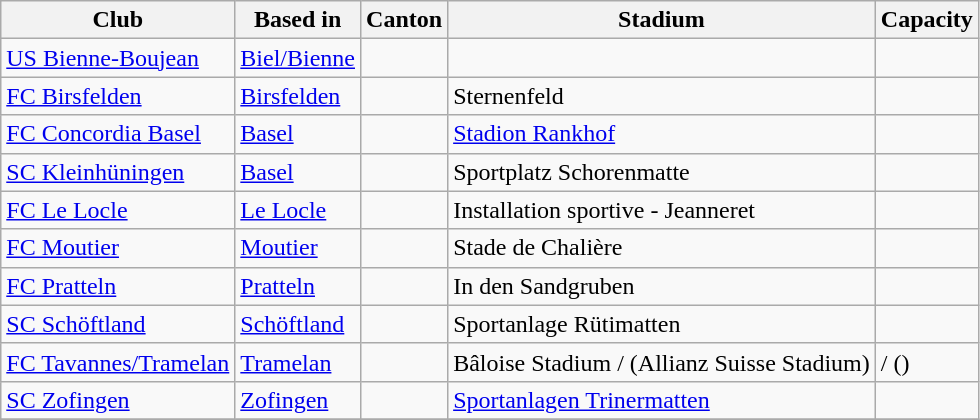<table class="wikitable">
<tr>
<th>Club</th>
<th>Based in</th>
<th>Canton</th>
<th>Stadium</th>
<th>Capacity</th>
</tr>
<tr>
<td><a href='#'>US Bienne-Boujean</a></td>
<td><a href='#'>Biel/Bienne</a></td>
<td></td>
<td></td>
<td></td>
</tr>
<tr>
<td><a href='#'>FC Birsfelden</a></td>
<td><a href='#'>Birsfelden</a></td>
<td></td>
<td>Sternenfeld</td>
<td></td>
</tr>
<tr>
<td><a href='#'>FC Concordia Basel</a></td>
<td><a href='#'>Basel</a></td>
<td></td>
<td><a href='#'>Stadion Rankhof</a></td>
<td></td>
</tr>
<tr>
<td><a href='#'>SC Kleinhüningen</a></td>
<td><a href='#'>Basel</a></td>
<td></td>
<td>Sportplatz Schorenmatte</td>
<td></td>
</tr>
<tr>
<td><a href='#'>FC Le Locle</a></td>
<td><a href='#'>Le Locle</a></td>
<td></td>
<td>Installation sportive - Jeanneret</td>
<td></td>
</tr>
<tr>
<td><a href='#'>FC Moutier</a></td>
<td><a href='#'>Moutier</a></td>
<td></td>
<td>Stade de Chalière</td>
<td></td>
</tr>
<tr>
<td><a href='#'>FC Pratteln</a></td>
<td><a href='#'>Pratteln</a></td>
<td></td>
<td>In den Sandgruben</td>
<td></td>
</tr>
<tr>
<td><a href='#'>SC Schöftland</a></td>
<td><a href='#'>Schöftland</a></td>
<td></td>
<td>Sportanlage Rütimatten</td>
<td></td>
</tr>
<tr>
<td><a href='#'>FC Tavannes/Tramelan</a></td>
<td><a href='#'>Tramelan</a></td>
<td></td>
<td>Bâloise Stadium / (Allianz Suisse Stadium)</td>
<td> / ()</td>
</tr>
<tr>
<td><a href='#'>SC Zofingen</a></td>
<td><a href='#'>Zofingen</a></td>
<td></td>
<td><a href='#'>Sportanlagen Trinermatten</a></td>
<td></td>
</tr>
<tr>
</tr>
</table>
